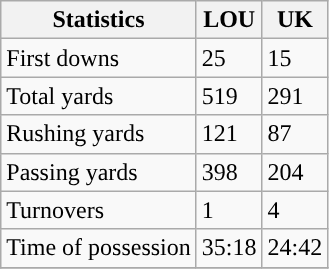<table class="wikitable">
<tr>
<th>Statistics</th>
<th>LOU</th>
<th>UK</th>
</tr>
<tr>
<td>First downs</td>
<td>25</td>
<td>15</td>
</tr>
<tr>
<td>Total yards</td>
<td>519</td>
<td>291</td>
</tr>
<tr>
<td>Rushing yards</td>
<td>121</td>
<td>87</td>
</tr>
<tr>
<td>Passing yards</td>
<td>398</td>
<td>204</td>
</tr>
<tr>
<td>Turnovers</td>
<td>1</td>
<td>4</td>
</tr>
<tr>
<td>Time of possession</td>
<td>35:18</td>
<td>24:42</td>
</tr>
<tr>
</tr>
</table>
